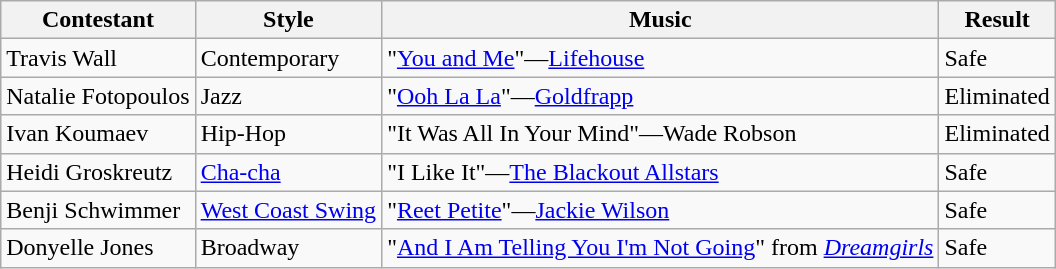<table class="wikitable">
<tr>
<th>Contestant</th>
<th>Style</th>
<th>Music</th>
<th>Result</th>
</tr>
<tr>
<td>Travis Wall</td>
<td>Contemporary</td>
<td>"<a href='#'>You and Me</a>"—<a href='#'>Lifehouse</a></td>
<td>Safe</td>
</tr>
<tr>
<td>Natalie Fotopoulos</td>
<td>Jazz</td>
<td>"<a href='#'>Ooh La La</a>"—<a href='#'>Goldfrapp</a></td>
<td>Eliminated</td>
</tr>
<tr>
<td>Ivan Koumaev</td>
<td>Hip-Hop</td>
<td>"It Was All In Your Mind"—Wade Robson</td>
<td>Eliminated</td>
</tr>
<tr>
<td>Heidi Groskreutz</td>
<td><a href='#'>Cha-cha</a></td>
<td>"I Like It"—<a href='#'>The Blackout Allstars</a></td>
<td>Safe</td>
</tr>
<tr>
<td>Benji Schwimmer</td>
<td><a href='#'>West Coast Swing</a></td>
<td>"<a href='#'>Reet Petite</a>"—<a href='#'>Jackie Wilson</a></td>
<td>Safe</td>
</tr>
<tr>
<td>Donyelle Jones</td>
<td>Broadway</td>
<td>"<a href='#'>And I Am Telling You I'm Not Going</a>" from <em><a href='#'>Dreamgirls</a></em></td>
<td>Safe</td>
</tr>
</table>
